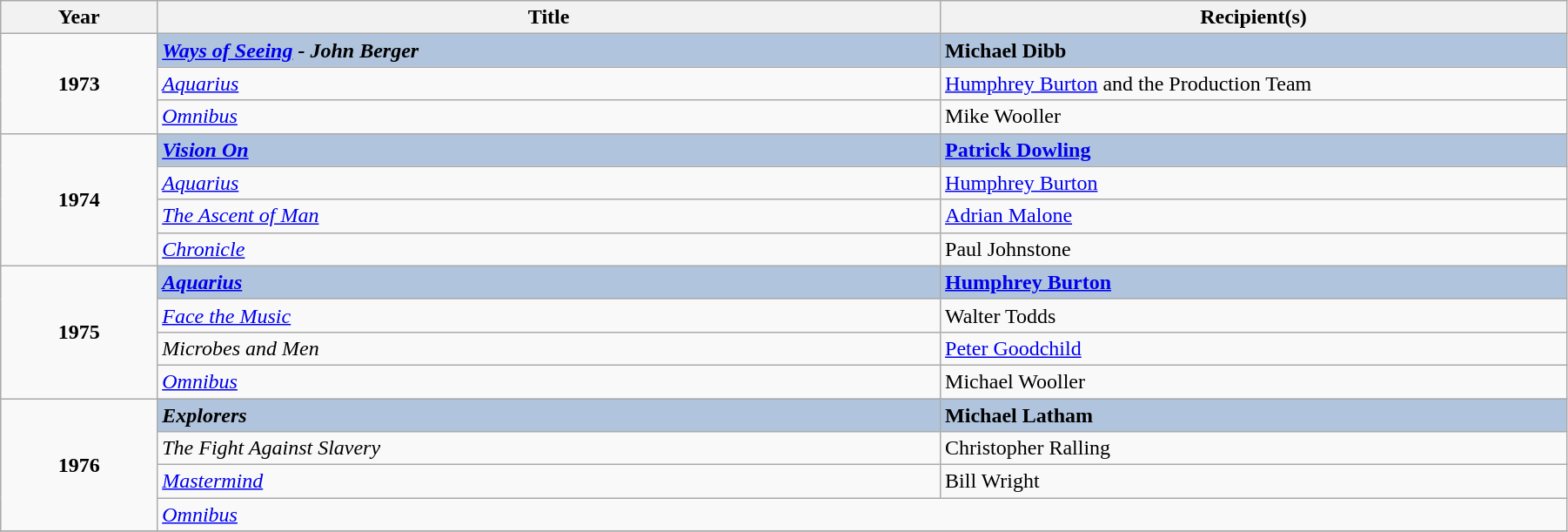<table class="wikitable" width="95%">
<tr>
<th width=5%>Year</th>
<th width=25%><strong>Title</strong></th>
<th width=20%><strong>Recipient(s)</strong></th>
</tr>
<tr>
<td rowspan="3" style="text-align:center;"><strong>1973</strong></td>
<td style="background:#B0C4DE;"><strong><em><a href='#'>Ways of Seeing</a> - John Berger</em></strong></td>
<td style="background:#B0C4DE;"><strong>Michael Dibb</strong></td>
</tr>
<tr>
<td><em><a href='#'>Aquarius</a></em></td>
<td><a href='#'>Humphrey Burton</a> and the Production Team</td>
</tr>
<tr>
<td><em><a href='#'>Omnibus</a></em></td>
<td>Mike Wooller</td>
</tr>
<tr>
<td rowspan="4" style="text-align:center;"><strong>1974</strong></td>
<td style="background:#B0C4DE;"><strong><em><a href='#'>Vision On</a></em></strong></td>
<td style="background:#B0C4DE;"><strong><a href='#'>Patrick Dowling</a></strong></td>
</tr>
<tr>
<td><em><a href='#'>Aquarius</a></em></td>
<td><a href='#'>Humphrey Burton</a></td>
</tr>
<tr>
<td><em><a href='#'>The Ascent of Man</a></em></td>
<td><a href='#'>Adrian Malone</a></td>
</tr>
<tr>
<td><em><a href='#'>Chronicle</a></em></td>
<td>Paul Johnstone</td>
</tr>
<tr>
<td rowspan="4" style="text-align:center;"><strong>1975</strong></td>
<td style="background:#B0C4DE;"><strong><em><a href='#'>Aquarius</a></em></strong></td>
<td style="background:#B0C4DE;"><strong><a href='#'>Humphrey Burton</a></strong></td>
</tr>
<tr>
<td><em><a href='#'>Face the Music</a></em></td>
<td>Walter Todds</td>
</tr>
<tr>
<td><em>Microbes and Men</em></td>
<td><a href='#'>Peter Goodchild</a></td>
</tr>
<tr>
<td><em><a href='#'>Omnibus</a></em></td>
<td>Michael Wooller</td>
</tr>
<tr>
<td rowspan="4" style="text-align:center;"><strong>1976</strong></td>
<td style="background:#B0C4DE;"><strong><em>Explorers</em></strong></td>
<td style="background:#B0C4DE;"><strong>Michael Latham</strong></td>
</tr>
<tr>
<td><em>The Fight Against Slavery</em></td>
<td>Christopher Ralling</td>
</tr>
<tr>
<td><em><a href='#'>Mastermind</a></em></td>
<td>Bill Wright</td>
</tr>
<tr>
<td colspan="2"><em><a href='#'>Omnibus</a></em></td>
</tr>
<tr>
</tr>
</table>
